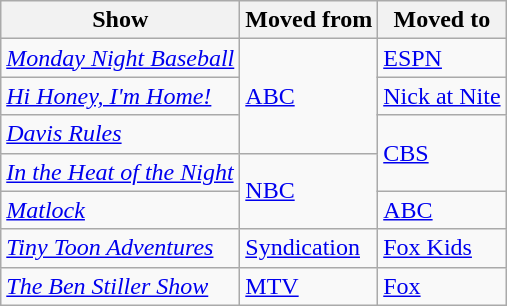<table class="wikitable sortable">
<tr ">
<th>Show</th>
<th>Moved from</th>
<th>Moved to</th>
</tr>
<tr>
<td><em><a href='#'>Monday Night Baseball</a></em></td>
<td rowspan="3"><a href='#'>ABC</a></td>
<td><a href='#'>ESPN</a></td>
</tr>
<tr>
<td><em><a href='#'>Hi Honey, I'm Home!</a></em></td>
<td><a href='#'>Nick at Nite</a></td>
</tr>
<tr>
<td><em><a href='#'>Davis Rules</a></em></td>
<td rowspan="2"><a href='#'>CBS</a></td>
</tr>
<tr>
<td><em><a href='#'>In the Heat of the Night</a></em></td>
<td rowspan="2"><a href='#'>NBC</a></td>
</tr>
<tr>
<td><em><a href='#'>Matlock</a></em></td>
<td><a href='#'>ABC</a></td>
</tr>
<tr>
<td><em><a href='#'>Tiny Toon Adventures</a></em></td>
<td><a href='#'>Syndication</a></td>
<td><a href='#'>Fox Kids</a></td>
</tr>
<tr>
<td><em><a href='#'>The Ben Stiller Show</a></em></td>
<td><a href='#'>MTV</a></td>
<td><a href='#'>Fox</a></td>
</tr>
</table>
